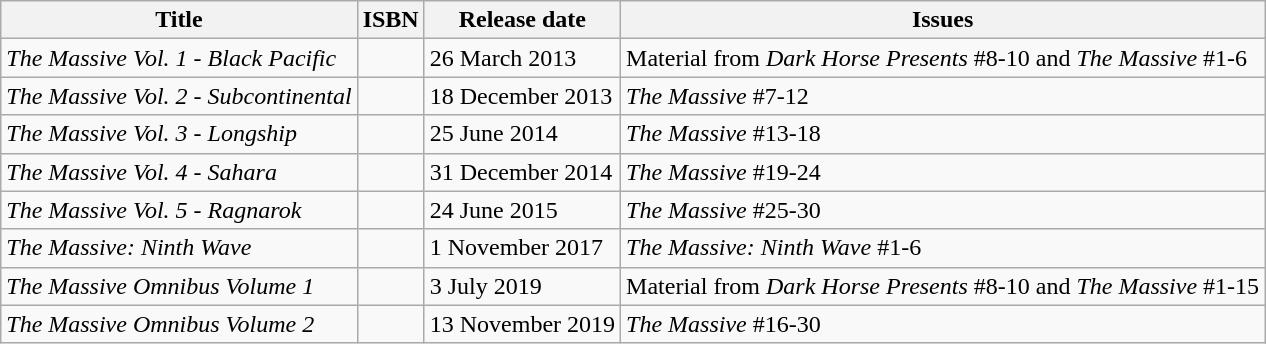<table class="wikitable">
<tr>
<th>Title</th>
<th>ISBN</th>
<th>Release date</th>
<th>Issues</th>
</tr>
<tr>
<td><em>The Massive Vol. 1 - Black Pacific</em></td>
<td></td>
<td>26 March 2013</td>
<td>Material from <em>Dark Horse Presents</em> #8-10 and <em>The Massive</em> #1-6</td>
</tr>
<tr>
<td><em>The Massive Vol. 2 - Subcontinental</em></td>
<td></td>
<td>18 December 2013</td>
<td><em>The Massive</em> #7-12</td>
</tr>
<tr>
<td><em>The Massive Vol. 3 - Longship</em></td>
<td></td>
<td>25 June 2014</td>
<td><em>The Massive</em> #13-18</td>
</tr>
<tr>
<td><em>The Massive Vol. 4 - Sahara</em></td>
<td></td>
<td>31 December 2014</td>
<td><em>The Massive</em> #19-24</td>
</tr>
<tr>
<td><em>The Massive Vol. 5 - Ragnarok</em></td>
<td></td>
<td>24 June 2015</td>
<td><em>The Massive</em> #25-30</td>
</tr>
<tr>
<td><em>The Massive: Ninth Wave</em></td>
<td></td>
<td>1 November 2017</td>
<td><em>The Massive: Ninth Wave</em> #1-6</td>
</tr>
<tr>
<td><em>The Massive Omnibus Volume 1</em></td>
<td></td>
<td>3 July 2019</td>
<td>Material from <em>Dark Horse Presents</em> #8-10 and <em>The Massive</em> #1-15</td>
</tr>
<tr>
<td><em>The Massive Omnibus Volume 2</em></td>
<td></td>
<td>13 November 2019</td>
<td><em>The Massive</em> #16-30</td>
</tr>
</table>
